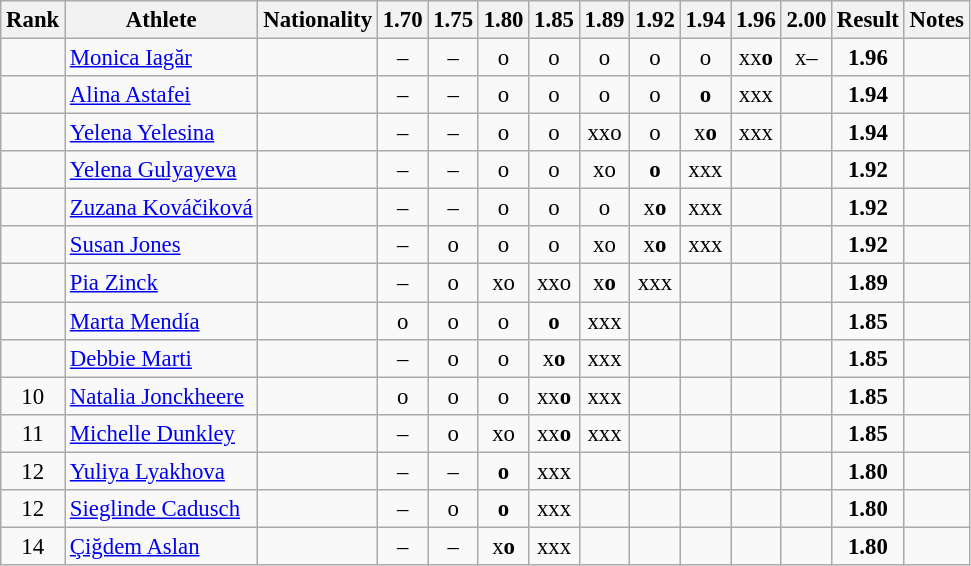<table class="wikitable sortable" style="text-align:center;font-size:95%">
<tr>
<th>Rank</th>
<th>Athlete</th>
<th>Nationality</th>
<th>1.70</th>
<th>1.75</th>
<th>1.80</th>
<th>1.85</th>
<th>1.89</th>
<th>1.92</th>
<th>1.94</th>
<th>1.96</th>
<th>2.00</th>
<th>Result</th>
<th>Notes</th>
</tr>
<tr>
<td></td>
<td align="left"><a href='#'>Monica Iagăr</a></td>
<td align=left></td>
<td>–</td>
<td>–</td>
<td>o</td>
<td>o</td>
<td>o</td>
<td>o</td>
<td>o</td>
<td>xx<strong>o</strong></td>
<td>x–</td>
<td><strong>1.96</strong></td>
<td></td>
</tr>
<tr>
<td></td>
<td align="left"><a href='#'>Alina Astafei</a></td>
<td align=left></td>
<td>–</td>
<td>–</td>
<td>o</td>
<td>o</td>
<td>o</td>
<td>o</td>
<td><strong>o</strong></td>
<td>xxx</td>
<td></td>
<td><strong>1.94</strong></td>
<td></td>
</tr>
<tr>
<td></td>
<td align="left"><a href='#'>Yelena Yelesina</a></td>
<td align=left></td>
<td>–</td>
<td>–</td>
<td>o</td>
<td>o</td>
<td>xxo</td>
<td>o</td>
<td>x<strong>o</strong></td>
<td>xxx</td>
<td></td>
<td><strong>1.94</strong></td>
<td></td>
</tr>
<tr>
<td></td>
<td align="left"><a href='#'>Yelena Gulyayeva</a></td>
<td align=left></td>
<td>–</td>
<td>–</td>
<td>o</td>
<td>o</td>
<td>xo</td>
<td><strong>o</strong></td>
<td>xxx</td>
<td></td>
<td></td>
<td><strong>1.92</strong></td>
<td></td>
</tr>
<tr>
<td></td>
<td align="left"><a href='#'>Zuzana Kováčiková</a></td>
<td align=left></td>
<td>–</td>
<td>–</td>
<td>o</td>
<td>o</td>
<td>o</td>
<td>x<strong>o</strong></td>
<td>xxx</td>
<td></td>
<td></td>
<td><strong>1.92</strong></td>
<td></td>
</tr>
<tr>
<td></td>
<td align="left"><a href='#'>Susan Jones</a></td>
<td align=left></td>
<td>–</td>
<td>o</td>
<td>o</td>
<td>o</td>
<td>xo</td>
<td>x<strong>o</strong></td>
<td>xxx</td>
<td></td>
<td></td>
<td><strong>1.92</strong></td>
<td></td>
</tr>
<tr>
<td></td>
<td align="left"><a href='#'>Pia Zinck</a></td>
<td align=left></td>
<td>–</td>
<td>o</td>
<td>xo</td>
<td>xxo</td>
<td>x<strong>o</strong></td>
<td>xxx</td>
<td></td>
<td></td>
<td></td>
<td><strong>1.89</strong></td>
<td></td>
</tr>
<tr>
<td></td>
<td align="left"><a href='#'>Marta Mendía</a></td>
<td align=left></td>
<td>o</td>
<td>o</td>
<td>o</td>
<td><strong>o</strong></td>
<td>xxx</td>
<td></td>
<td></td>
<td></td>
<td></td>
<td><strong>1.85</strong></td>
<td></td>
</tr>
<tr>
<td></td>
<td align="left"><a href='#'>Debbie Marti</a></td>
<td align=left></td>
<td>–</td>
<td>o</td>
<td>o</td>
<td>x<strong>o</strong></td>
<td>xxx</td>
<td></td>
<td></td>
<td></td>
<td></td>
<td><strong>1.85</strong></td>
<td></td>
</tr>
<tr>
<td>10</td>
<td align="left"><a href='#'>Natalia Jonckheere</a></td>
<td align=left></td>
<td>o</td>
<td>o</td>
<td>o</td>
<td>xx<strong>o</strong></td>
<td>xxx</td>
<td></td>
<td></td>
<td></td>
<td></td>
<td><strong>1.85</strong></td>
<td></td>
</tr>
<tr>
<td>11</td>
<td align="left"><a href='#'>Michelle Dunkley</a></td>
<td align=left></td>
<td>–</td>
<td>o</td>
<td>xo</td>
<td>xx<strong>o</strong></td>
<td>xxx</td>
<td></td>
<td></td>
<td></td>
<td></td>
<td><strong>1.85</strong></td>
<td></td>
</tr>
<tr>
<td>12</td>
<td align="left"><a href='#'>Yuliya Lyakhova</a></td>
<td align=left></td>
<td>–</td>
<td>–</td>
<td><strong>o</strong></td>
<td>xxx</td>
<td></td>
<td></td>
<td></td>
<td></td>
<td></td>
<td><strong>1.80</strong></td>
<td></td>
</tr>
<tr>
<td>12</td>
<td align="left"><a href='#'>Sieglinde Cadusch</a></td>
<td align=left></td>
<td>–</td>
<td>o</td>
<td><strong>o</strong></td>
<td>xxx</td>
<td></td>
<td></td>
<td></td>
<td></td>
<td></td>
<td><strong>1.80</strong></td>
<td></td>
</tr>
<tr>
<td>14</td>
<td align="left"><a href='#'>Çiğdem Aslan</a></td>
<td align=left></td>
<td>–</td>
<td>–</td>
<td>x<strong>o</strong></td>
<td>xxx</td>
<td></td>
<td></td>
<td></td>
<td></td>
<td></td>
<td><strong>1.80</strong></td>
<td></td>
</tr>
</table>
